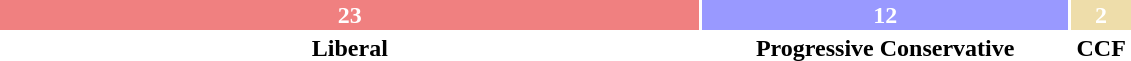<table style="width:60%; text-align:center;">
<tr style="color:white;">
<td style="background:#F08080; width:62.16%;"><strong>23</strong></td>
<td style="background:#9999FF; width:32.43%;"><strong>12</strong></td>
<td style="background:#EEDDAA; width:5.41%;"><strong>2</strong></td>
</tr>
<tr>
<td><span><strong>Liberal</strong></span></td>
<td><span><strong>Progressive Conservative</strong></span></td>
<td><span><strong>CCF</strong></span></td>
</tr>
</table>
